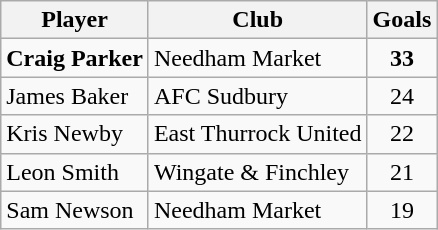<table class="wikitable">
<tr>
<th>Player</th>
<th>Club</th>
<th>Goals</th>
</tr>
<tr>
<td><strong>Craig Parker</strong></td>
<td>Needham Market</td>
<td align="center"><strong>33</strong></td>
</tr>
<tr>
<td>James Baker</td>
<td>AFC Sudbury</td>
<td align="center">24</td>
</tr>
<tr>
<td>Kris Newby</td>
<td>East Thurrock United</td>
<td align="center">22</td>
</tr>
<tr>
<td>Leon Smith</td>
<td>Wingate & Finchley</td>
<td align="center">21</td>
</tr>
<tr>
<td>Sam Newson</td>
<td>Needham Market</td>
<td align="center">19</td>
</tr>
</table>
